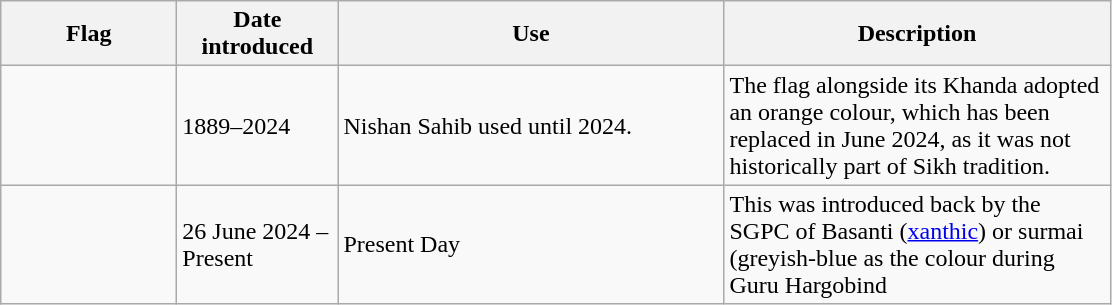<table class="wikitable">
<tr>
<th width="110">Flag</th>
<th width="100">Date introduced</th>
<th width="250">Use</th>
<th width="250">Description</th>
</tr>
<tr>
<td></td>
<td>1889–2024</td>
<td>Nishan Sahib used until 2024.</td>
<td>The flag alongside its Khanda adopted an orange colour, which has been replaced in June 2024, as it was not historically part of Sikh tradition.</td>
</tr>
<tr>
<td></td>
<td>26 June 2024 – Present</td>
<td>Present Day</td>
<td>This was introduced back by the SGPC of Basanti (<a href='#'>xanthic</a>) or surmai (greyish-blue as the colour during Guru Hargobind</td>
</tr>
</table>
